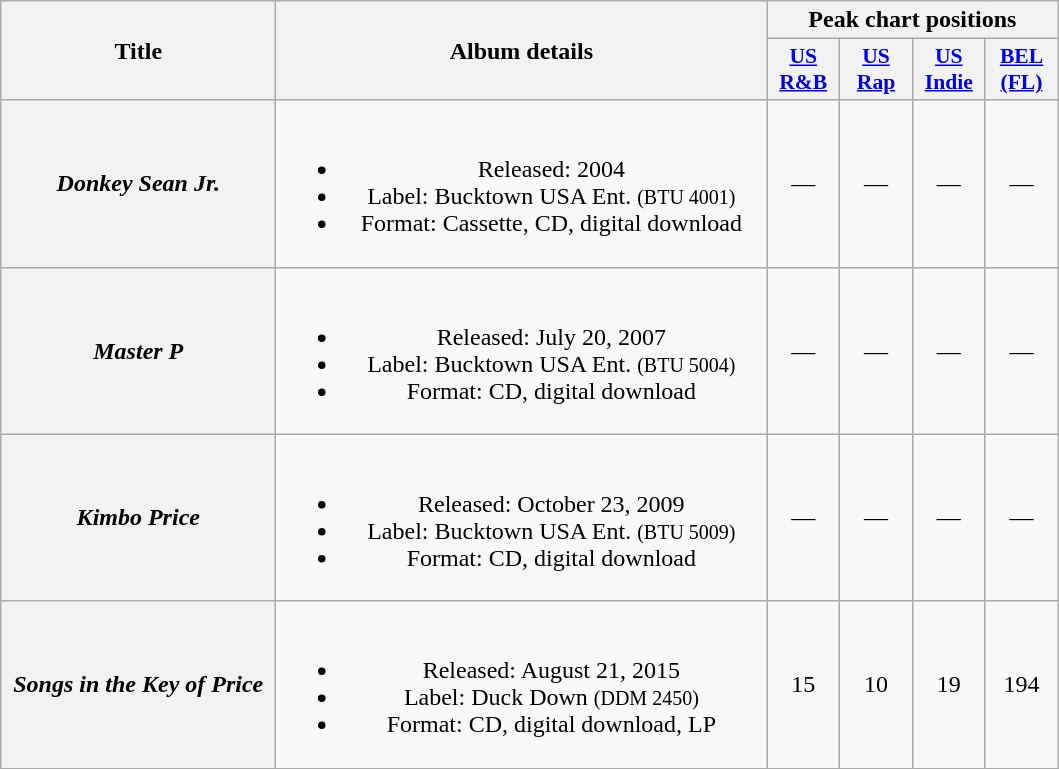<table class="wikitable plainrowheaders" style="text-align:center;">
<tr>
<th scope="col" rowspan="2" style="width:11em;">Title</th>
<th scope="col" rowspan="2" style="width:20em;">Album details</th>
<th colspan="4">Peak chart positions</th>
</tr>
<tr>
<th scope="col" style="width:2.9em;font-size:90%;"><a href='#'>US R&B</a><br></th>
<th scope="col" style="width:2.9em;font-size:90%;"><a href='#'>US Rap</a><br></th>
<th scope="col" style="width:2.9em;font-size:90%;"><a href='#'>US Indie</a><br></th>
<th scope="col" style="width:2.9em;font-size:90%;"><a href='#'>BEL (FL)</a><br></th>
</tr>
<tr>
<th scope="row"><em>Donkey Sean Jr.</em><br></th>
<td><br><ul><li>Released: 2004</li><li>Label: Bucktown USA Ent. <small>(BTU 4001)</small></li><li>Format: Cassette, CD, digital download</li></ul></td>
<td>—</td>
<td>—</td>
<td>—</td>
<td>—</td>
</tr>
<tr>
<th scope="row"><em>Master P</em></th>
<td><br><ul><li>Released: July 20, 2007</li><li>Label: Bucktown USA Ent. <small>(BTU 5004)</small></li><li>Format: CD, digital download</li></ul></td>
<td>—</td>
<td>—</td>
<td>—</td>
<td>—</td>
</tr>
<tr>
<th scope="row"><em>Kimbo Price</em></th>
<td><br><ul><li>Released: October 23, 2009</li><li>Label: Bucktown USA Ent. <small>(BTU 5009)</small></li><li>Format: CD, digital download</li></ul></td>
<td>—</td>
<td>—</td>
<td>—</td>
<td>—</td>
</tr>
<tr>
<th scope="row"><em>Songs in the Key of Price</em></th>
<td><br><ul><li>Released: August 21, 2015</li><li>Label: Duck Down <small>(DDM 2450)</small></li><li>Format: CD, digital download, LP</li></ul></td>
<td>15</td>
<td>10</td>
<td>19</td>
<td>194</td>
</tr>
</table>
